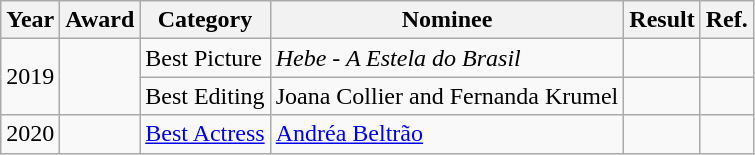<table class="wikitable">
<tr>
<th>Year</th>
<th>Award</th>
<th>Category</th>
<th>Nominee</th>
<th>Result</th>
<th>Ref.</th>
</tr>
<tr>
<td rowspan="2">2019</td>
<td rowspan="2"></td>
<td>Best Picture</td>
<td><em>Hebe - A Estela do Brasil</em></td>
<td></td>
</tr>
<tr>
<td>Best Editing</td>
<td>Joana Collier and Fernanda Krumel</td>
<td></td>
<td></td>
</tr>
<tr>
<td>2020</td>
<td></td>
<td><a href='#'>Best Actress</a></td>
<td><a href='#'>Andréa Beltrão</a></td>
<td></td>
<td></td>
</tr>
</table>
